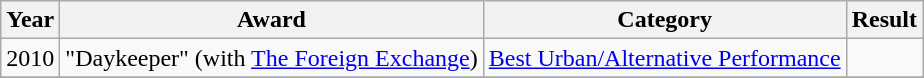<table class="wikitable">
<tr>
<th>Year</th>
<th>Award</th>
<th>Category</th>
<th>Result</th>
</tr>
<tr>
<td>2010</td>
<td>"Daykeeper" (with <a href='#'>The Foreign Exchange</a>)</td>
<td><a href='#'>Best Urban/Alternative Performance</a></td>
<td></td>
</tr>
<tr>
</tr>
</table>
